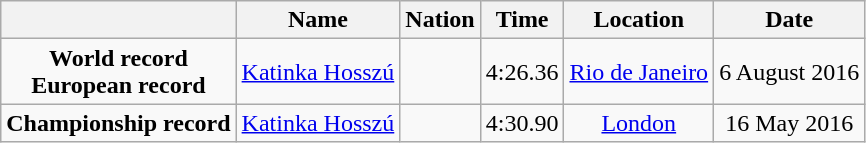<table class=wikitable style=text-align:center>
<tr>
<th></th>
<th>Name</th>
<th>Nation</th>
<th>Time</th>
<th>Location</th>
<th>Date</th>
</tr>
<tr>
<td><strong>World record<br>European record</strong></td>
<td align=left><a href='#'>Katinka Hosszú</a></td>
<td align=left></td>
<td align=left>4:26.36</td>
<td><a href='#'>Rio de Janeiro</a></td>
<td>6 August 2016</td>
</tr>
<tr>
<td><strong>Championship record</strong></td>
<td align=left><a href='#'>Katinka Hosszú</a></td>
<td align=left></td>
<td align=left>4:30.90</td>
<td><a href='#'>London</a></td>
<td>16 May 2016</td>
</tr>
</table>
